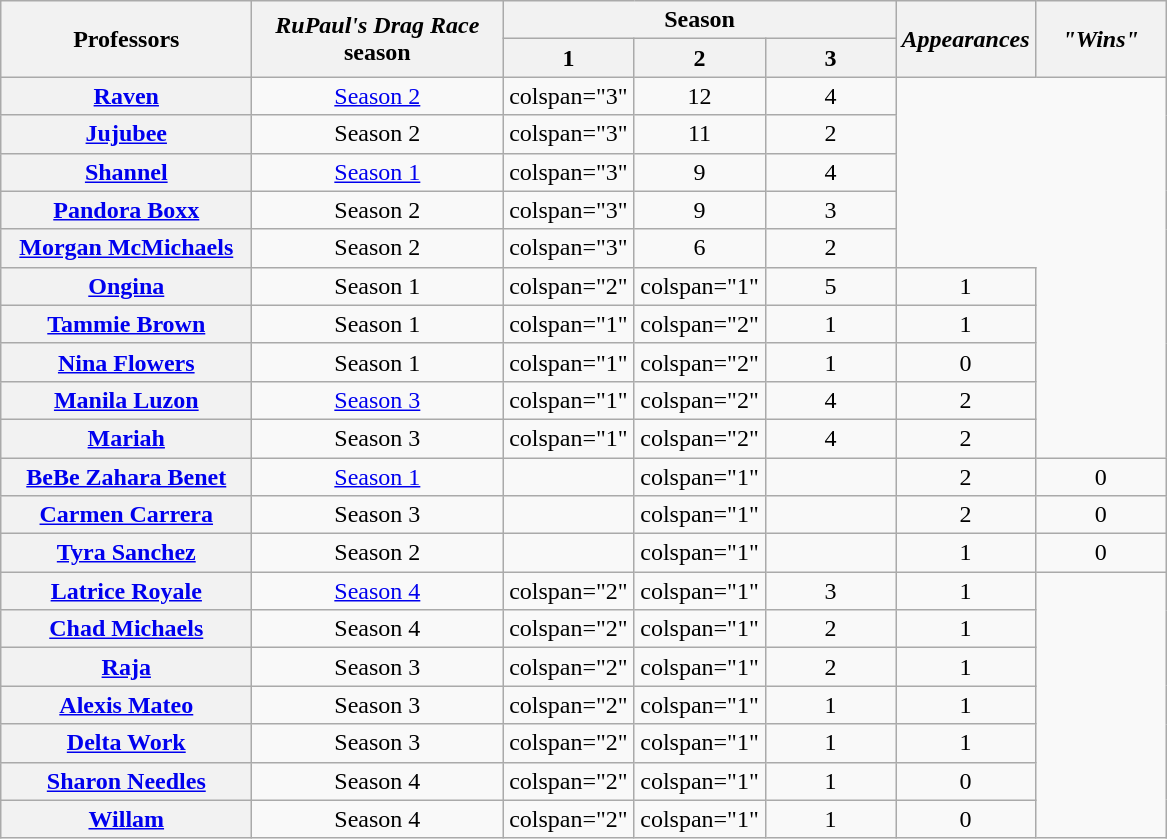<table class="wikitable sortable plainrowheaders" style="text-align:center;font-size:100%">
<tr>
<th rowspan="2" style="width: 10em;">Professors</th>
<th rowspan="2" style="width: 10em;" scope="col"><em>RuPaul's Drag Race</em><br>season</th>
<th colspan="3" style="width: 15em;" scope="col">Season</th>
<th rowspan="2" style="width: 5em;" scope="col"><em>Appearances</em></th>
<th rowspan="2" style="width: 5em;" scope="col"><em>"Wins"</em></th>
</tr>
<tr>
<th style="width: 5em;" scope="col">1</th>
<th style="width: 5em;" scope="col">2</th>
<th style="width: 5em;" scope="col">3</th>
</tr>
<tr>
<th><strong><a href='#'>Raven</a></strong></th>
<td><a href='#'>Season 2</a></td>
<td>colspan="3" </td>
<td>12</td>
<td>4</td>
</tr>
<tr>
<th><strong><a href='#'>Jujubee</a></strong></th>
<td>Season 2</td>
<td>colspan="3" </td>
<td>11</td>
<td>2</td>
</tr>
<tr>
<th><strong><a href='#'>Shannel</a></strong></th>
<td><a href='#'>Season 1</a></td>
<td>colspan="3" </td>
<td>9</td>
<td>4</td>
</tr>
<tr>
<th><strong><a href='#'>Pandora Boxx</a></strong></th>
<td>Season 2</td>
<td>colspan="3" </td>
<td>9</td>
<td>3</td>
</tr>
<tr>
<th><strong><a href='#'>Morgan McMichaels</a></strong></th>
<td>Season 2</td>
<td>colspan="3" </td>
<td>6</td>
<td>2</td>
</tr>
<tr>
<th><strong><a href='#'>Ongina</a></strong></th>
<td>Season 1</td>
<td>colspan="2" </td>
<td>colspan="1" </td>
<td>5</td>
<td>1</td>
</tr>
<tr>
<th><strong><a href='#'>Tammie Brown</a></strong></th>
<td>Season 1</td>
<td>colspan="1" </td>
<td>colspan="2" </td>
<td>1</td>
<td>1</td>
</tr>
<tr>
<th><strong><a href='#'>Nina Flowers</a></strong></th>
<td>Season 1</td>
<td>colspan="1" </td>
<td>colspan="2" </td>
<td>1</td>
<td>0</td>
</tr>
<tr>
<th><strong><a href='#'>Manila Luzon</a></strong></th>
<td><a href='#'>Season 3</a></td>
<td>colspan="1" </td>
<td>colspan="2" </td>
<td>4</td>
<td>2</td>
</tr>
<tr>
<th><strong><a href='#'>Mariah</a></strong></th>
<td>Season 3</td>
<td>colspan="1" </td>
<td>colspan="2" </td>
<td>4</td>
<td>2</td>
</tr>
<tr>
<th><strong><a href='#'>BeBe Zahara Benet</a></strong></th>
<td><a href='#'>Season 1</a></td>
<td></td>
<td>colspan="1" </td>
<td></td>
<td>2</td>
<td>0</td>
</tr>
<tr>
<th><strong><a href='#'>Carmen Carrera</a></strong></th>
<td>Season 3</td>
<td></td>
<td>colspan="1" </td>
<td></td>
<td>2</td>
<td>0</td>
</tr>
<tr>
<th><strong><a href='#'>Tyra Sanchez</a></strong></th>
<td>Season 2</td>
<td></td>
<td>colspan="1" </td>
<td></td>
<td>1</td>
<td>0</td>
</tr>
<tr>
<th><strong><a href='#'>Latrice Royale</a></strong></th>
<td><a href='#'>Season 4</a></td>
<td>colspan="2" </td>
<td>colspan="1" </td>
<td>3</td>
<td>1</td>
</tr>
<tr>
<th><strong><a href='#'>Chad Michaels</a></strong></th>
<td>Season 4</td>
<td>colspan="2" </td>
<td>colspan="1" </td>
<td>2</td>
<td>1</td>
</tr>
<tr>
<th><strong><a href='#'>Raja</a></strong></th>
<td>Season 3</td>
<td>colspan="2" </td>
<td>colspan="1" </td>
<td>2</td>
<td>1</td>
</tr>
<tr>
<th><strong><a href='#'>Alexis Mateo</a></strong></th>
<td>Season 3</td>
<td>colspan="2" </td>
<td>colspan="1" </td>
<td>1</td>
<td>1</td>
</tr>
<tr>
<th><strong><a href='#'>Delta Work</a></strong></th>
<td>Season 3</td>
<td>colspan="2" </td>
<td>colspan="1" </td>
<td>1</td>
<td>1</td>
</tr>
<tr>
<th><strong><a href='#'>Sharon Needles</a></strong></th>
<td>Season 4</td>
<td>colspan="2" </td>
<td>colspan="1" </td>
<td>1</td>
<td>0</td>
</tr>
<tr>
<th><strong><a href='#'>Willam</a></strong></th>
<td>Season 4</td>
<td>colspan="2" </td>
<td>colspan="1" </td>
<td>1</td>
<td>0</td>
</tr>
</table>
